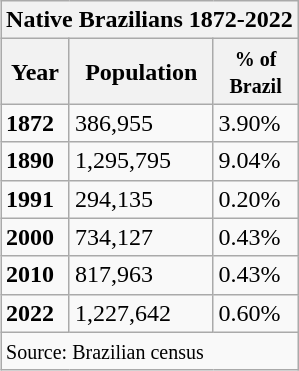<table class="wikitable" style="float: right;">
<tr>
<th colspan="8">Native Brazilians 1872-2022</th>
</tr>
<tr>
<th>Year</th>
<th>Population</th>
<th><small>% of<br>Brazil</small></th>
</tr>
<tr>
<td><strong>1872</strong></td>
<td>386,955</td>
<td> 3.90%</td>
</tr>
<tr>
<td><strong>1890</strong></td>
<td>1,295,795</td>
<td> 9.04%</td>
</tr>
<tr>
<td><strong>1991</strong></td>
<td>294,135</td>
<td> 0.20%</td>
</tr>
<tr>
<td><strong>2000</strong></td>
<td>734,127</td>
<td> 0.43%</td>
</tr>
<tr>
<td><strong>2010</strong></td>
<td>817,963</td>
<td> 0.43%</td>
</tr>
<tr>
<td><strong>2022</strong></td>
<td>1,227,642</td>
<td> 0.60%</td>
</tr>
<tr>
<td colspan="8" style="text-align:left;"><small>Source: Brazilian census</small></td>
</tr>
</table>
